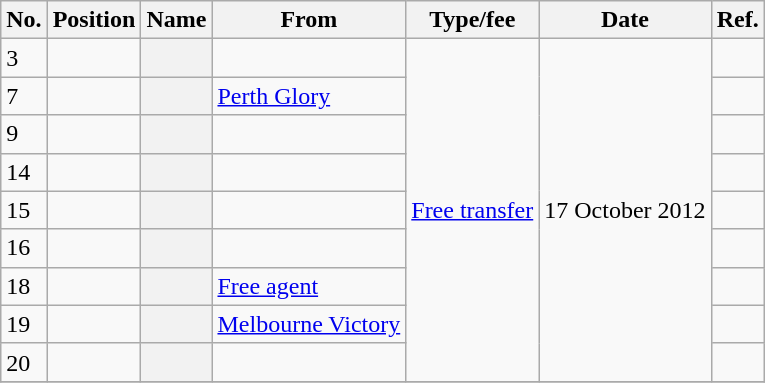<table class="wikitable plainrowheaders sortable" style="text-align:center; text-align:left">
<tr>
<th>No.</th>
<th>Position</th>
<th>Name</th>
<th>From</th>
<th>Type/fee</th>
<th>Date</th>
<th>Ref.</th>
</tr>
<tr>
<td>3</td>
<td></td>
<th scope="row"></th>
<td></td>
<td rowspan="9"><a href='#'>Free transfer</a></td>
<td rowspan="9">17 October 2012</td>
<td></td>
</tr>
<tr>
<td>7</td>
<td></td>
<th scope="row"></th>
<td><a href='#'>Perth Glory</a></td>
<td></td>
</tr>
<tr>
<td>9</td>
<td></td>
<th scope="row"></th>
<td></td>
<td></td>
</tr>
<tr>
<td>14</td>
<td></td>
<th scope="row"></th>
<td></td>
<td></td>
</tr>
<tr>
<td>15</td>
<td></td>
<th scope="row"></th>
<td></td>
<td></td>
</tr>
<tr>
<td>16</td>
<td></td>
<th scope="row"></th>
<td></td>
<td></td>
</tr>
<tr>
<td>18</td>
<td></td>
<th scope="row"></th>
<td><a href='#'>Free agent</a></td>
<td></td>
</tr>
<tr>
<td>19</td>
<td></td>
<th scope="row"></th>
<td><a href='#'>Melbourne Victory</a></td>
<td></td>
</tr>
<tr>
<td>20</td>
<td></td>
<th scope="row"></th>
<td></td>
<td></td>
</tr>
<tr>
</tr>
</table>
